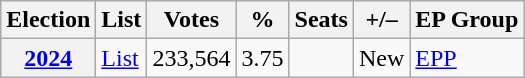<table class="wikitable">
<tr>
<th>Election</th>
<th>List</th>
<th>Votes</th>
<th>%</th>
<th>Seats</th>
<th>+/–</th>
<th>EP Group</th>
</tr>
<tr>
<th><a href='#'>2024</a></th>
<td><a href='#'>List</a></td>
<td style="text-align: right;">233,564</td>
<td style="text-align: right;">3.75</td>
<td></td>
<td>New</td>
<td><a href='#'>EPP</a></td>
</tr>
</table>
